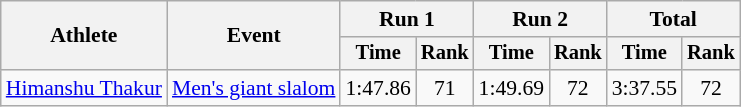<table class="wikitable" style="font-size:90%">
<tr>
<th rowspan=2>Athlete</th>
<th rowspan=2>Event</th>
<th colspan=2>Run 1</th>
<th colspan=2>Run 2</th>
<th colspan=2>Total</th>
</tr>
<tr style="font-size:95%">
<th>Time</th>
<th>Rank</th>
<th>Time</th>
<th>Rank</th>
<th>Time</th>
<th>Rank</th>
</tr>
<tr align=center>
<td align=left><a href='#'>Himanshu Thakur</a></td>
<td align=left><a href='#'>Men's giant slalom</a></td>
<td>1:47.86</td>
<td>71</td>
<td>1:49.69</td>
<td>72</td>
<td>3:37.55</td>
<td>72</td>
</tr>
</table>
